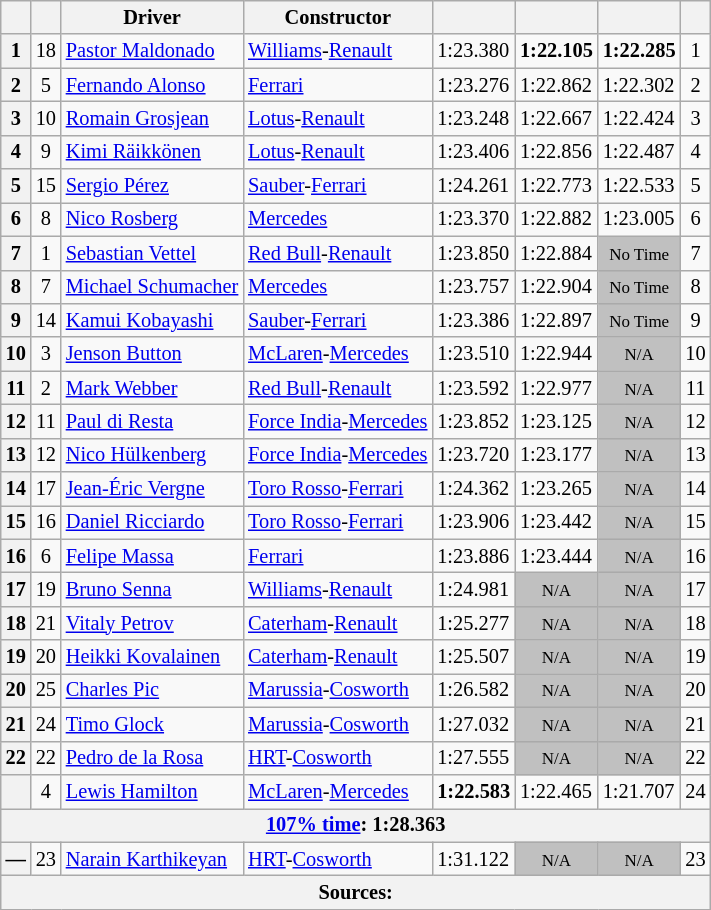<table class="wikitable sortable" style="font-size:85%">
<tr>
<th scope="col"></th>
<th scope="col"></th>
<th scope="col">Driver</th>
<th scope="col">Constructor</th>
<th scope="col"></th>
<th scope="col"></th>
<th scope="col"></th>
<th scope="col"></th>
</tr>
<tr>
<th scope="row">1</th>
<td align="center">18</td>
<td data-sort-value="MAL"> <a href='#'>Pastor Maldonado</a></td>
<td><a href='#'>Williams</a>-<a href='#'>Renault</a></td>
<td>1:23.380</td>
<td><strong>1:22.105</strong></td>
<td><strong>1:22.285</strong></td>
<td align="center">1</td>
</tr>
<tr>
<th scope="row">2</th>
<td align="center">5</td>
<td data-sort-value="ALO"> <a href='#'>Fernando Alonso</a></td>
<td><a href='#'>Ferrari</a></td>
<td>1:23.276</td>
<td>1:22.862</td>
<td>1:22.302</td>
<td align="center">2</td>
</tr>
<tr>
<th scope="row">3</th>
<td align="center">10</td>
<td data-sort-value="GRO"> <a href='#'>Romain Grosjean</a></td>
<td><a href='#'>Lotus</a>-<a href='#'>Renault</a></td>
<td>1:23.248</td>
<td>1:22.667</td>
<td>1:22.424</td>
<td align="center">3</td>
</tr>
<tr>
<th scope="row">4</th>
<td align="center">9</td>
<td data-sort-value="RAI"> <a href='#'>Kimi Räikkönen</a></td>
<td><a href='#'>Lotus</a>-<a href='#'>Renault</a></td>
<td>1:23.406</td>
<td>1:22.856</td>
<td>1:22.487</td>
<td align="center">4</td>
</tr>
<tr>
<th scope="row">5</th>
<td align="center">15</td>
<td data-sort-value="PER"> <a href='#'>Sergio Pérez</a></td>
<td><a href='#'>Sauber</a>-<a href='#'>Ferrari</a></td>
<td>1:24.261</td>
<td>1:22.773</td>
<td>1:22.533</td>
<td align="center">5</td>
</tr>
<tr>
<th scope="row">6</th>
<td align="center">8</td>
<td data-sort-value="ROS"> <a href='#'>Nico Rosberg</a></td>
<td><a href='#'>Mercedes</a></td>
<td>1:23.370</td>
<td>1:22.882</td>
<td>1:23.005</td>
<td align="center">6</td>
</tr>
<tr>
<th scope="row">7</th>
<td align="center">1</td>
<td data-sort-value="VET"> <a href='#'>Sebastian Vettel</a></td>
<td><a href='#'>Red Bull</a>-<a href='#'>Renault</a></td>
<td>1:23.850</td>
<td>1:22.884</td>
<td style="background: silver" align="center" data-sort-value="8"><small>No Time</small></td>
<td align="center">7</td>
</tr>
<tr>
<th scope="row">8</th>
<td align="center">7</td>
<td data-sort-value="SCH"> <a href='#'>Michael Schumacher</a></td>
<td><a href='#'>Mercedes</a></td>
<td>1:23.757</td>
<td>1:22.904</td>
<td style="background: silver" align="center" data-sort-value="9"><small>No Time</small></td>
<td align="center">8</td>
</tr>
<tr>
<th scope="row">9</th>
<td align="center">14</td>
<td data-sort-value="KOB"> <a href='#'>Kamui Kobayashi</a></td>
<td><a href='#'>Sauber</a>-<a href='#'>Ferrari</a></td>
<td>1:23.386</td>
<td>1:22.897</td>
<td style="background: silver" align="center" data-sort-value="10"><small>No Time</small></td>
<td align="center">9</td>
</tr>
<tr>
<th scope="row">10</th>
<td align="center">3</td>
<td data-sort-value="BUT"> <a href='#'>Jenson Button</a></td>
<td><a href='#'>McLaren</a>-<a href='#'>Mercedes</a></td>
<td>1:23.510</td>
<td>1:22.944</td>
<td style="background: silver" align="center" data-sort-value="11"><small>N/A</small></td>
<td align="center">10</td>
</tr>
<tr>
<th scope="row">11</th>
<td align="center">2</td>
<td data-sort-value="WEB"> <a href='#'>Mark Webber</a></td>
<td><a href='#'>Red Bull</a>-<a href='#'>Renault</a></td>
<td>1:23.592</td>
<td>1:22.977</td>
<td style="background: silver" align="center" data-sort-value="12"><small>N/A</small></td>
<td align="center">11</td>
</tr>
<tr>
<th scope="row">12</th>
<td align="center">11</td>
<td data-sort-value="DIR"> <a href='#'>Paul di Resta</a></td>
<td><a href='#'>Force India</a>-<a href='#'>Mercedes</a></td>
<td>1:23.852</td>
<td>1:23.125</td>
<td style="background: silver" align="center" data-sort-value="13"><small>N/A</small></td>
<td align="center">12</td>
</tr>
<tr>
<th scope="row">13</th>
<td align="center">12</td>
<td data-sort-value="HUL"> <a href='#'>Nico Hülkenberg</a></td>
<td><a href='#'>Force India</a>-<a href='#'>Mercedes</a></td>
<td>1:23.720</td>
<td>1:23.177</td>
<td style="background: silver" align="center" data-sort-value="14"><small>N/A</small></td>
<td align="center">13</td>
</tr>
<tr>
<th scope="row">14</th>
<td align="center">17</td>
<td data-sort-value="VER"> <a href='#'>Jean-Éric Vergne</a></td>
<td><a href='#'>Toro Rosso</a>-<a href='#'>Ferrari</a></td>
<td>1:24.362</td>
<td>1:23.265</td>
<td style="background: silver" align="center" data-sort-value="15"><small>N/A</small></td>
<td align="center">14</td>
</tr>
<tr>
<th scope="row">15</th>
<td align="center">16</td>
<td data-sort-value="RIC"> <a href='#'>Daniel Ricciardo</a></td>
<td><a href='#'>Toro Rosso</a>-<a href='#'>Ferrari</a></td>
<td>1:23.906</td>
<td>1:23.442</td>
<td style="background: silver" align="center" data-sort-value="16"><small>N/A</small></td>
<td align="center">15</td>
</tr>
<tr>
<th scope="row">16</th>
<td align="center">6</td>
<td data-sort-value="MAS"> <a href='#'>Felipe Massa</a></td>
<td><a href='#'>Ferrari</a></td>
<td>1:23.886</td>
<td>1:23.444</td>
<td style="background: silver" align="center" data-sort-value="17"><small>N/A</small></td>
<td align="center">16</td>
</tr>
<tr>
<th scope="row">17</th>
<td align="center">19</td>
<td data-sort-value="SEN"> <a href='#'>Bruno Senna</a></td>
<td><a href='#'>Williams</a>-<a href='#'>Renault</a></td>
<td>1:24.981</td>
<td style="background: silver" align="center" data-sort-value="18"><small>N/A</small></td>
<td style="background: silver" align="center" data-sort-value="18"><small>N/A</small></td>
<td align="center">17</td>
</tr>
<tr>
<th scope="row">18</th>
<td align="center">21</td>
<td data-sort-value="PET"> <a href='#'>Vitaly Petrov</a></td>
<td><a href='#'>Caterham</a>-<a href='#'>Renault</a></td>
<td>1:25.277</td>
<td style="background: silver" align="center" data-sort-value="19"><small>N/A</small></td>
<td style="background: silver" align="center" data-sort-value="19"><small>N/A</small></td>
<td align="center">18</td>
</tr>
<tr>
<th scope="row">19</th>
<td align="center">20</td>
<td data-sort-value="KOV"> <a href='#'>Heikki Kovalainen</a></td>
<td><a href='#'>Caterham</a>-<a href='#'>Renault</a></td>
<td>1:25.507</td>
<td style="background: silver" align="center" data-sort-value="20"><small>N/A</small></td>
<td style="background: silver" align="center" data-sort-value="20"><small>N/A</small></td>
<td align="center">19</td>
</tr>
<tr>
<th scope="row">20</th>
<td align="center">25</td>
<td data-sort-value="PIC"> <a href='#'>Charles Pic</a></td>
<td><a href='#'>Marussia</a>-<a href='#'>Cosworth</a></td>
<td>1:26.582</td>
<td style="background: silver" align="center" data-sort-value="21"><small>N/A</small></td>
<td style="background: silver" align="center" data-sort-value="21"><small>N/A</small></td>
<td align="center">20</td>
</tr>
<tr>
<th scope="row">21</th>
<td align="center">24</td>
<td data-sort-value="GLO"> <a href='#'>Timo Glock</a></td>
<td><a href='#'>Marussia</a>-<a href='#'>Cosworth</a></td>
<td>1:27.032</td>
<td style="background: silver" align="center" data-sort-value="22"><small>N/A</small></td>
<td style="background: silver" align="center" data-sort-value="22"><small>N/A</small></td>
<td align="center">21</td>
</tr>
<tr>
<th scope="row">22</th>
<td align="center">22</td>
<td data-sort-value="DEL"> <a href='#'>Pedro de la Rosa</a></td>
<td><a href='#'>HRT</a>-<a href='#'>Cosworth</a></td>
<td>1:27.555</td>
<td style="background: silver" align="center" data-sort-value="23"><small>N/A</small></td>
<td style="background: silver" align="center" data-sort-value="23"><small>N/A</small></td>
<td align="center">22</td>
</tr>
<tr>
<th scope="row" data-sort-value="24"></th>
<td align="center">4</td>
<td data-sort-value="HAM"> <a href='#'>Lewis Hamilton</a></td>
<td><a href='#'>McLaren</a>-<a href='#'>Mercedes</a></td>
<td><strong>1:22.583</strong></td>
<td>1:22.465</td>
<td>1:21.707</td>
<td align="center">24</td>
</tr>
<tr class="sortbottom">
<th colspan=8><a href='#'>107% time</a>: 1:28.363</th>
</tr>
<tr>
<th scope="row" data-sort-value="23">—</th>
<td align="center">23</td>
<td data-sort-value="KAR"> <a href='#'>Narain Karthikeyan</a></td>
<td><a href='#'>HRT</a>-<a href='#'>Cosworth</a></td>
<td>1:31.122</td>
<td style="background: silver" align="center" data-sort-value="24"><small>N/A</small></td>
<td style="background: silver" align="center" data-sort-value="24"><small>N/A</small></td>
<td align="center">23</td>
</tr>
<tr class="sortbottom">
<th colspan=8>Sources:</th>
</tr>
</table>
